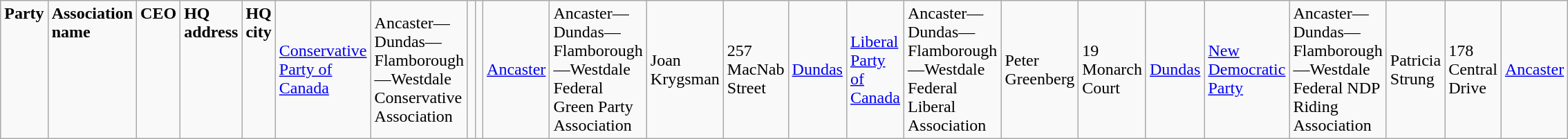<table class="wikitable">
<tr>
<td colspan="2"  style="text-align:left; vertical-align:top;"><strong>Party</strong></td>
<td valign="top"><strong>Association name</strong></td>
<td valign="top"><strong>CEO</strong></td>
<td valign="top"><strong>HQ address </strong></td>
<td valign="top"><strong>HQ city</strong><br></td>
<td><a href='#'>Conservative Party of Canada</a></td>
<td>Ancaster—Dundas—Flamborough—Westdale Conservative Association</td>
<td></td>
<td></td>
<td><a href='#'>Ancaster</a><br></td>
<td>Ancaster—Dundas—Flamborough—Westdale Federal Green Party Association</td>
<td>Joan Krygsman</td>
<td>257 MacNab Street</td>
<td><a href='#'>Dundas</a><br></td>
<td><a href='#'>Liberal Party of Canada</a></td>
<td>Ancaster—Dundas—Flamborough—Westdale Federal Liberal Association</td>
<td>Peter Greenberg</td>
<td>19 Monarch Court</td>
<td><a href='#'>Dundas</a><br></td>
<td><a href='#'>New Democratic Party</a></td>
<td>Ancaster—Dundas—Flamborough—Westdale Federal NDP Riding Association</td>
<td>Patricia Strung</td>
<td>178 Central Drive</td>
<td><a href='#'>Ancaster</a></td>
</tr>
</table>
